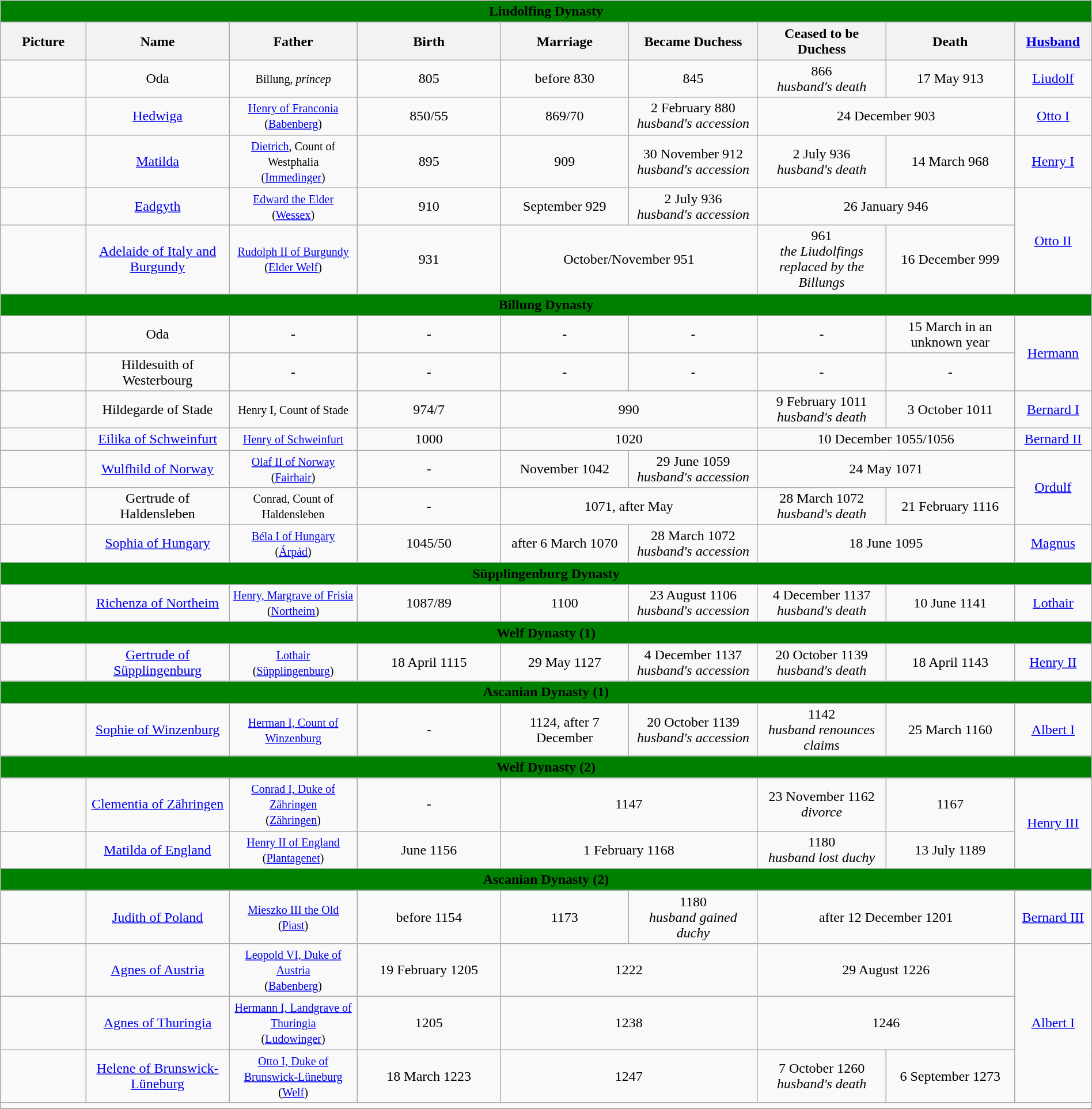<table width=100% class="wikitable">
<tr>
<td colspan="9" bgcolor=green align=center><strong><span>Liudolfing Dynasty</span></strong></td>
</tr>
<tr>
<th width = "6%">Picture</th>
<th width = "10%">Name</th>
<th width = "9%">Father</th>
<th width = "10%">Birth</th>
<th width = "9%">Marriage</th>
<th width = "9%">Became Duchess</th>
<th width = "9%">Ceased to be Duchess</th>
<th width = "9%">Death</th>
<th width = "5%"><a href='#'>Husband</a></th>
</tr>
<tr>
<td align="center"></td>
<td align="center">Oda</td>
<td align="center"><small>Billung, <em>princep</em></small></td>
<td align="center">805</td>
<td align="center">before 830</td>
<td align="center">845</td>
<td align="center">866<br><em>husband's death</em></td>
<td align="center">17 May 913</td>
<td align="center"><a href='#'>Liudolf</a></td>
</tr>
<tr>
<td align="center"></td>
<td align="center"><a href='#'>Hedwiga</a></td>
<td align="center"><small><a href='#'>Henry of Franconia</a><br>(<a href='#'>Babenberg</a>)</small></td>
<td align="center">850/55</td>
<td align="center">869/70</td>
<td align="center">2 February 880<br><em>husband's accession</em></td>
<td align="center" colspan="2">24 December 903</td>
<td align="center"><a href='#'>Otto I</a></td>
</tr>
<tr>
<td align="center"></td>
<td align="center"><a href='#'>Matilda</a></td>
<td align="center"><small><a href='#'>Dietrich</a>, Count of Westphalia<br>(<a href='#'>Immedinger</a>)</small></td>
<td align="center">895</td>
<td align="center">909</td>
<td align="center">30 November 912<br><em>husband's accession</em></td>
<td align="center">2 July 936<br><em>husband's death</em></td>
<td align="center">14 March 968</td>
<td align="center"><a href='#'>Henry I</a></td>
</tr>
<tr>
<td align="center"></td>
<td align="center"><a href='#'>Eadgyth</a></td>
<td align="center"><small><a href='#'>Edward the Elder</a><br>(<a href='#'>Wessex</a>)</small></td>
<td align="center">910</td>
<td align="center">September 929</td>
<td align="center">2 July 936<br><em>husband's accession</em></td>
<td align="center" colspan="2">26 January 946</td>
<td align="center" rowspan="2"><a href='#'>Otto II</a></td>
</tr>
<tr>
<td align="center"></td>
<td align="center"><a href='#'>Adelaide of Italy and Burgundy</a></td>
<td align="center"><small><a href='#'>Rudolph II of Burgundy</a><br>(<a href='#'>Elder Welf</a>)</small></td>
<td align="center">931</td>
<td align="center" colspan="2">October/November 951</td>
<td align="center">961<br><em>the Liudolfings replaced by the Billungs</em></td>
<td align="center">16 December 999</td>
</tr>
<tr>
<td colspan="9" bgcolor=green align=center><strong><span>Billung Dynasty</span></strong></td>
</tr>
<tr>
<td align="center"></td>
<td align="center">Oda</td>
<td align="center">-</td>
<td align="center">-</td>
<td align="center">-</td>
<td align="center">-</td>
<td align="center">-</td>
<td align="center">15 March in an unknown year</td>
<td align="center" rowspan="2"><a href='#'>Hermann</a></td>
</tr>
<tr>
<td align="center"></td>
<td align="center">Hildesuith of Westerbourg</td>
<td align="center">-</td>
<td align="center">-</td>
<td align="center">-</td>
<td align="center">-</td>
<td align="center">-</td>
<td align="center">-</td>
</tr>
<tr>
<td align="center"></td>
<td align="center">Hildegarde of Stade</td>
<td align="center"><small>Henry I, Count of Stade</small></td>
<td align="center">974/7</td>
<td align="center" colspan="2">990</td>
<td align="center">9 February 1011<br><em>husband's death</em></td>
<td align="center">3 October 1011</td>
<td align="center"><a href='#'>Bernard I</a></td>
</tr>
<tr>
<td align="center"></td>
<td align="center"><a href='#'>Eilika of Schweinfurt</a></td>
<td align="center"><small><a href='#'>Henry of Schweinfurt</a></small></td>
<td align="center">1000</td>
<td align="center" colspan="2">1020</td>
<td align="center" colspan="2">10 December 1055/1056</td>
<td align="center"><a href='#'>Bernard II</a></td>
</tr>
<tr>
<td align="center"></td>
<td align="center"><a href='#'>Wulfhild of Norway</a></td>
<td align="center"><small><a href='#'>Olaf II of Norway</a><br>(<a href='#'>Fairhair</a>)</small></td>
<td align="center">-</td>
<td align="center">November 1042</td>
<td align="center">29 June 1059<br><em>husband's accession</em></td>
<td align="center" colspan="2">24 May 1071</td>
<td align="center" rowspan="2"><a href='#'>Ordulf</a></td>
</tr>
<tr>
<td align="center"></td>
<td align="center">Gertrude of Haldensleben</td>
<td align="center"><small>Conrad, Count of Haldensleben</small></td>
<td align="center">-</td>
<td align="center" colspan="2">1071, after May</td>
<td align="center">28 March 1072<br><em>husband's death</em></td>
<td align="center">21 February 1116</td>
</tr>
<tr>
<td align="center"></td>
<td align="center"><a href='#'>Sophia of Hungary</a></td>
<td align="center"><small><a href='#'>Béla I of Hungary</a><br>(<a href='#'>Árpád</a>)</small></td>
<td align="center">1045/50</td>
<td align="center">after 6 March 1070</td>
<td align="center">28 March 1072<br><em>husband's accession</em></td>
<td align="center" colspan="2">18 June 1095</td>
<td align="center"><a href='#'>Magnus</a></td>
</tr>
<tr>
<td colspan="9" bgcolor=green align=center><strong><span>Süpplingenburg Dynasty</span></strong></td>
</tr>
<tr>
<td align="center"></td>
<td align="center"><a href='#'>Richenza of Northeim</a></td>
<td align="center"><small><a href='#'>Henry, Margrave of Frisia</a><br>(<a href='#'>Northeim</a>)</small></td>
<td align="center">1087/89</td>
<td align="center">1100</td>
<td align="center">23 August 1106<br><em>husband's accession</em></td>
<td align="center">4 December 1137<br><em>husband's death</em></td>
<td align="center">10 June 1141</td>
<td align="center"><a href='#'>Lothair</a></td>
</tr>
<tr>
<td colspan="9" bgcolor=green align=center><strong><span>Welf Dynasty (1)</span></strong></td>
</tr>
<tr>
<td align="center"></td>
<td align="center"><a href='#'>Gertrude of Süpplingenburg</a></td>
<td align="center"><small><a href='#'>Lothair</a><br>(<a href='#'>Süpplingenburg</a>)</small></td>
<td align="center">18 April 1115</td>
<td align="center">29 May 1127</td>
<td align="center">4 December 1137<br><em>husband's accession</em></td>
<td align="center">20 October 1139<br><em>husband's death</em></td>
<td align="center">18 April 1143</td>
<td align="center"><a href='#'>Henry II</a></td>
</tr>
<tr>
<td colspan="9" bgcolor=green align=center><strong><span>Ascanian Dynasty (1)</span></strong></td>
</tr>
<tr>
<td align="center"></td>
<td align="center"><a href='#'>Sophie of Winzenburg</a></td>
<td align="center"><small><a href='#'>Herman I, Count of Winzenburg</a></small></td>
<td align="center">-</td>
<td align="center">1124, after 7 December</td>
<td align="center">20 October 1139<br><em>husband's accession</em></td>
<td align="center">1142<br><em>husband renounces claims</em></td>
<td align="center">25 March 1160</td>
<td align="center"><a href='#'>Albert I</a></td>
</tr>
<tr>
<td colspan="9" bgcolor=green align=center><strong><span>Welf Dynasty (2)</span></strong></td>
</tr>
<tr>
<td align="center"></td>
<td align="center"><a href='#'>Clementia of Zähringen</a></td>
<td align="center"><small><a href='#'>Conrad I, Duke of Zähringen</a><br>(<a href='#'>Zähringen</a>)</small></td>
<td align="center">-</td>
<td align="center" colspan="2">1147</td>
<td align="center">23 November 1162<br><em>divorce</em></td>
<td align="center">1167</td>
<td align="center" rowspan="2"><a href='#'>Henry III</a></td>
</tr>
<tr>
<td align="center"></td>
<td align="center"><a href='#'>Matilda of England</a></td>
<td align="center"><small><a href='#'>Henry II of England</a><br>(<a href='#'>Plantagenet</a>)</small></td>
<td align="center">June 1156</td>
<td align="center" colspan="2">1 February 1168</td>
<td align="center">1180<br><em>husband lost duchy</em></td>
<td align="center">13 July 1189</td>
</tr>
<tr>
<td colspan="9" bgcolor=green align=center><strong><span>Ascanian Dynasty (2)</span></strong></td>
</tr>
<tr>
<td align="center"></td>
<td align="center"><a href='#'>Judith of Poland</a></td>
<td align="center"><small><a href='#'>Mieszko III the Old</a><br>(<a href='#'>Piast</a>)</small></td>
<td align="center">before 1154</td>
<td align="center">1173</td>
<td align="center">1180<br><em>husband gained duchy</em></td>
<td align="center" colspan="2">after 12 December 1201</td>
<td align="center"><a href='#'>Bernard III</a></td>
</tr>
<tr>
<td align="center"></td>
<td align="center"><a href='#'>Agnes of Austria</a></td>
<td align="center"><small><a href='#'>Leopold VI, Duke of Austria</a><br>(<a href='#'>Babenberg</a>)</small></td>
<td align="center">19 February 1205</td>
<td align="center" colspan="2">1222</td>
<td align="center" colspan="2">29 August 1226</td>
<td align="center" rowspan="3"><a href='#'>Albert I</a></td>
</tr>
<tr>
<td align="center"></td>
<td align="center"><a href='#'>Agnes of Thuringia</a></td>
<td align="center"><small><a href='#'>Hermann I, Landgrave of Thuringia</a><br>(<a href='#'>Ludowinger</a>)</small></td>
<td align="center">1205</td>
<td align="center" colspan="2">1238</td>
<td align="center" colspan="2">1246</td>
</tr>
<tr>
<td align="center"></td>
<td align="center"><a href='#'>Helene of Brunswick-Lüneburg</a></td>
<td align="center"><small><a href='#'>Otto I, Duke of Brunswick-Lüneburg</a><br>(<a href='#'>Welf</a>)</small></td>
<td align="center">18 March 1223</td>
<td align="center" colspan="2">1247</td>
<td align="center">7 October 1260<br><em>husband's death</em></td>
<td align="center">6 September 1273</td>
</tr>
<tr>
<td align="center" colspan="9"></td>
</tr>
<tr>
</tr>
</table>
